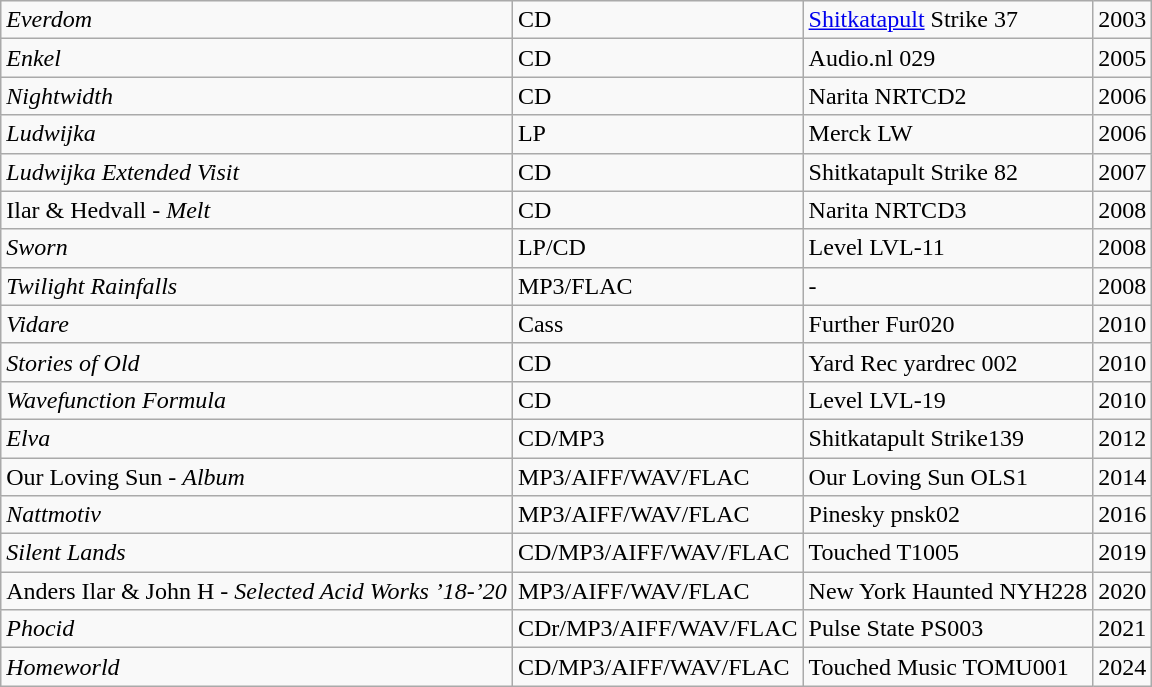<table class="wikitable">
<tr>
<td><em>Everdom</em></td>
<td>CD</td>
<td><a href='#'>Shitkatapult</a> Strike 37</td>
<td>2003</td>
</tr>
<tr>
<td><em>Enkel</em></td>
<td>CD</td>
<td>Audio.nl 029</td>
<td>2005</td>
</tr>
<tr>
<td><em>Nightwidth</em></td>
<td>CD</td>
<td>Narita NRTCD2</td>
<td>2006</td>
</tr>
<tr>
<td><em>Ludwijka</em></td>
<td>LP</td>
<td>Merck LW</td>
<td>2006</td>
</tr>
<tr>
<td><em>Ludwijka Extended Visit</em></td>
<td>CD</td>
<td>Shitkatapult Strike 82</td>
<td>2007</td>
</tr>
<tr>
<td>Ilar & Hedvall - <em>Melt</em></td>
<td>CD</td>
<td>Narita NRTCD3</td>
<td>2008</td>
</tr>
<tr>
<td><em>Sworn</em></td>
<td>LP/CD</td>
<td>Level LVL-11</td>
<td>2008</td>
</tr>
<tr>
<td><em>Twilight Rainfalls</em></td>
<td>MP3/FLAC</td>
<td>-</td>
<td>2008</td>
</tr>
<tr>
<td><em>Vidare</em></td>
<td>Cass</td>
<td>Further Fur020</td>
<td>2010</td>
</tr>
<tr>
<td><em>Stories of Old</em></td>
<td>CD</td>
<td>Yard Rec yardrec 002</td>
<td>2010</td>
</tr>
<tr>
<td><em>Wavefunction Formula</em></td>
<td>CD</td>
<td>Level LVL-19</td>
<td>2010</td>
</tr>
<tr>
<td><em>Elva</em></td>
<td>CD/MP3</td>
<td>Shitkatapult Strike139</td>
<td>2012</td>
</tr>
<tr>
<td>Our Loving Sun - <em>Album</em></td>
<td>MP3/AIFF/WAV/FLAC</td>
<td>Our Loving Sun OLS1</td>
<td>2014</td>
</tr>
<tr>
<td><em>Nattmotiv</em></td>
<td>MP3/AIFF/WAV/FLAC</td>
<td>Pinesky pnsk02</td>
<td>2016</td>
</tr>
<tr>
<td><em>Silent Lands</em></td>
<td>CD/MP3/AIFF/WAV/FLAC</td>
<td>Touched T1005</td>
<td>2019</td>
</tr>
<tr>
<td>Anders Ilar & John H - <em>Selected Acid Works ’18-’20</em></td>
<td>MP3/AIFF/WAV/FLAC</td>
<td>New York Haunted NYH228</td>
<td>2020</td>
</tr>
<tr>
<td><em>Phocid</em></td>
<td>CDr/MP3/AIFF/WAV/FLAC</td>
<td>Pulse State PS003</td>
<td>2021</td>
</tr>
<tr>
<td><em>Homeworld</em></td>
<td>CD/MP3/AIFF/WAV/FLAC</td>
<td>Touched Music TOMU001</td>
<td>2024</td>
</tr>
</table>
